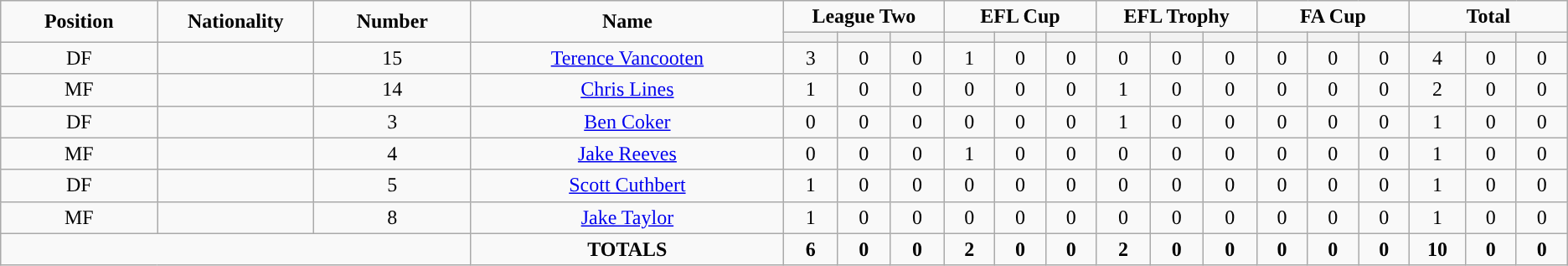<table class="wikitable" style="font-size: 100%; text-align: center;">
<tr>
<td rowspan="2" width="10%" align="center"><strong>Position</strong></td>
<td rowspan="2" width="10%" align="center"><strong>Nationality</strong></td>
<td rowspan="2" width="10%" align="center"><strong>Number</strong></td>
<td rowspan="2" width="20%" align="center"><strong>Name</strong></td>
<td colspan="3" align="center"><strong>League Two</strong></td>
<td colspan="3" align="center"><strong>EFL Cup</strong></td>
<td colspan="3" align="center"><strong>EFL Trophy</strong></td>
<td colspan="3" align="center"><strong>FA Cup</strong></td>
<td colspan="3" align="center"><strong>Total</strong></td>
</tr>
<tr>
<th width=60 style="background:"></th>
<th width=60 style="background:"></th>
<th width=60 style="background:"></th>
<th width=60 style="background:"></th>
<th width=60 style="background:"></th>
<th width=60 style="background:"></th>
<th width=60 style="background:"></th>
<th width=60 style="background:"></th>
<th width=60 style="background:"></th>
<th width=60 style="background:"></th>
<th width=60 style="background:"></th>
<th width=60 style="background:"></th>
<th width=60 style="background:"></th>
<th width=60 style="background:"></th>
<th width=60 style="background:"></th>
</tr>
<tr>
<td>DF</td>
<td></td>
<td>15</td>
<td><a href='#'>Terence Vancooten</a></td>
<td>3</td>
<td>0</td>
<td>0</td>
<td>1</td>
<td>0</td>
<td>0</td>
<td>0</td>
<td>0</td>
<td>0</td>
<td>0</td>
<td>0</td>
<td>0</td>
<td>4</td>
<td>0</td>
<td>0</td>
</tr>
<tr>
<td>MF</td>
<td></td>
<td>14</td>
<td><a href='#'>Chris Lines</a></td>
<td>1</td>
<td>0</td>
<td>0</td>
<td>0</td>
<td>0</td>
<td>0</td>
<td>1</td>
<td>0</td>
<td>0</td>
<td>0</td>
<td>0</td>
<td>0</td>
<td>2</td>
<td>0</td>
<td>0</td>
</tr>
<tr>
<td>DF</td>
<td></td>
<td>3</td>
<td><a href='#'>Ben Coker</a></td>
<td>0</td>
<td>0</td>
<td>0</td>
<td>0</td>
<td>0</td>
<td>0</td>
<td>1</td>
<td>0</td>
<td>0</td>
<td>0</td>
<td>0</td>
<td>0</td>
<td>1</td>
<td>0</td>
<td>0</td>
</tr>
<tr>
<td>MF</td>
<td></td>
<td>4</td>
<td><a href='#'>Jake Reeves</a></td>
<td>0</td>
<td>0</td>
<td>0</td>
<td>1</td>
<td>0</td>
<td>0</td>
<td>0</td>
<td>0</td>
<td>0</td>
<td>0</td>
<td>0</td>
<td>0</td>
<td>1</td>
<td>0</td>
<td>0</td>
</tr>
<tr>
<td>DF</td>
<td></td>
<td>5</td>
<td><a href='#'>Scott Cuthbert</a></td>
<td>1</td>
<td>0</td>
<td>0</td>
<td>0</td>
<td>0</td>
<td>0</td>
<td>0</td>
<td>0</td>
<td>0</td>
<td>0</td>
<td>0</td>
<td>0</td>
<td>1</td>
<td>0</td>
<td>0</td>
</tr>
<tr>
<td>MF</td>
<td></td>
<td>8</td>
<td><a href='#'>Jake Taylor</a></td>
<td>1</td>
<td>0</td>
<td>0</td>
<td>0</td>
<td>0</td>
<td>0</td>
<td>0</td>
<td>0</td>
<td>0</td>
<td>0</td>
<td>0</td>
<td>0</td>
<td>1</td>
<td>0</td>
<td>0</td>
</tr>
<tr>
<td colspan="3"></td>
<td><strong>TOTALS</strong></td>
<td><strong>6</strong></td>
<td><strong>0</strong></td>
<td><strong>0</strong></td>
<td><strong>2</strong></td>
<td><strong>0</strong></td>
<td><strong>0</strong></td>
<td><strong>2</strong></td>
<td><strong>0</strong></td>
<td><strong>0</strong></td>
<td><strong>0</strong></td>
<td><strong>0</strong></td>
<td><strong>0</strong></td>
<td><strong>10</strong></td>
<td><strong>0</strong></td>
<td><strong>0</strong></td>
</tr>
</table>
